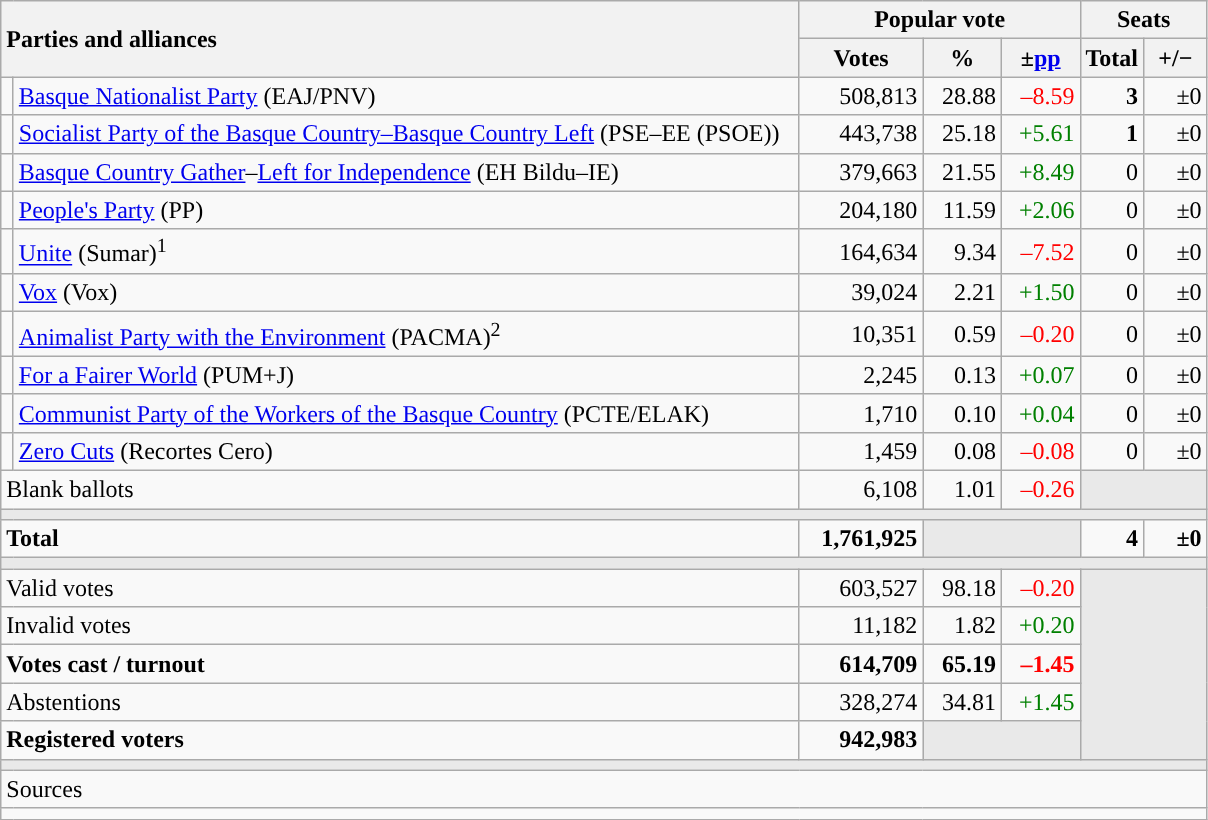<table class="wikitable" style="text-align:right;">
<tr>
<th style="text-align:left;" rowspan="2" colspan="2" width="525">Parties and alliances</th>
<th colspan="3">Popular vote</th>
<th colspan="2">Seats</th>
</tr>
<tr>
<th width="75">Votes</th>
<th width="45">%</th>
<th width="45">±<a href='#'>pp</a></th>
<th width="35">Total</th>
<th width="35">+/−</th>
</tr>
<tr>
<td width="1" style="color:inherit;background:"></td>
<td align="left"><a href='#'>Basque Nationalist Party</a> (EAJ/PNV)</td>
<td>508,813</td>
<td>28.88</td>
<td style="color:red;">–8.59</td>
<td><strong>3</strong></td>
<td>±0</td>
</tr>
<tr>
<td style="color:inherit;background:"></td>
<td align="left"><a href='#'>Socialist Party of the Basque Country–Basque Country Left</a> (PSE–EE (PSOE))</td>
<td>443,738</td>
<td>25.18</td>
<td style="color:green;">+5.61</td>
<td><strong>1</strong></td>
<td>±0</td>
</tr>
<tr>
<td style="color:inherit;background:"></td>
<td align="left"><a href='#'>Basque Country Gather</a>–<a href='#'>Left for Independence</a> (EH Bildu–IE)</td>
<td>379,663</td>
<td>21.55</td>
<td style="color:green;">+8.49</td>
<td>0</td>
<td>±0</td>
</tr>
<tr>
<td style="color:inherit;background:"></td>
<td align="left"><a href='#'>People's Party</a> (PP)</td>
<td>204,180</td>
<td>11.59</td>
<td style="color:green;">+2.06</td>
<td>0</td>
<td>±0</td>
</tr>
<tr>
<td style="color:inherit;background:"></td>
<td align="left"><a href='#'>Unite</a> (Sumar)<sup>1</sup></td>
<td>164,634</td>
<td>9.34</td>
<td style="color:red;">–7.52</td>
<td>0</td>
<td>±0</td>
</tr>
<tr>
<td style="color:inherit;background:"></td>
<td align="left"><a href='#'>Vox</a> (Vox)</td>
<td>39,024</td>
<td>2.21</td>
<td style="color:green;">+1.50</td>
<td>0</td>
<td>±0</td>
</tr>
<tr>
<td style="color:inherit;background:"></td>
<td align="left"><a href='#'>Animalist Party with the Environment</a> (PACMA)<sup>2</sup></td>
<td>10,351</td>
<td>0.59</td>
<td style="color:red;">–0.20</td>
<td>0</td>
<td>±0</td>
</tr>
<tr>
<td style="color:inherit;background:"></td>
<td align="left"><a href='#'>For a Fairer World</a> (PUM+J)</td>
<td>2,245</td>
<td>0.13</td>
<td style="color:green;">+0.07</td>
<td>0</td>
<td>±0</td>
</tr>
<tr>
<td style="color:inherit;background:"></td>
<td align="left"><a href='#'>Communist Party of the Workers of the Basque Country</a> (PCTE/ELAK)</td>
<td>1,710</td>
<td>0.10</td>
<td style="color:green;">+0.04</td>
<td>0</td>
<td>±0</td>
</tr>
<tr>
<td style="color:inherit;background:"></td>
<td align="left"><a href='#'>Zero Cuts</a> (Recortes Cero)</td>
<td>1,459</td>
<td>0.08</td>
<td style="color:red;">–0.08</td>
<td>0</td>
<td>±0</td>
</tr>
<tr>
<td align="left" colspan="2">Blank ballots</td>
<td>6,108</td>
<td>1.01</td>
<td style="color:red;">–0.26</td>
<td bgcolor="#E9E9E9" colspan="2"></td>
</tr>
<tr>
<td colspan="7" bgcolor="#E9E9E9"></td>
</tr>
<tr style="font-weight:bold;">
<td align="left" colspan="2">Total</td>
<td>1,761,925</td>
<td bgcolor="#E9E9E9" colspan="2"></td>
<td>4</td>
<td>±0</td>
</tr>
<tr>
<td colspan="7" bgcolor="#E9E9E9"></td>
</tr>
<tr>
<td align="left" colspan="2">Valid votes</td>
<td>603,527</td>
<td>98.18</td>
<td style="color:red;">–0.20</td>
<td bgcolor="#E9E9E9" colspan="2" rowspan="5"></td>
</tr>
<tr>
<td align="left" colspan="2">Invalid votes</td>
<td>11,182</td>
<td>1.82</td>
<td style="color:green;">+0.20</td>
</tr>
<tr style="font-weight:bold;">
<td align="left" colspan="2">Votes cast / turnout</td>
<td>614,709</td>
<td>65.19</td>
<td style="color:red;">–1.45</td>
</tr>
<tr>
<td align="left" colspan="2">Abstentions</td>
<td>328,274</td>
<td>34.81</td>
<td style="color:green;">+1.45</td>
</tr>
<tr style="font-weight:bold;">
<td align="left" colspan="2">Registered voters</td>
<td>942,983</td>
<td bgcolor="#E9E9E9" colspan="2"></td>
</tr>
<tr>
<td colspan="7" bgcolor="#E9E9E9"></td>
</tr>
<tr>
<td align="left" colspan="7">Sources</td>
</tr>
<tr>
<td colspan="7" style="text-align:left; max-width:790px;"></td>
</tr>
</table>
